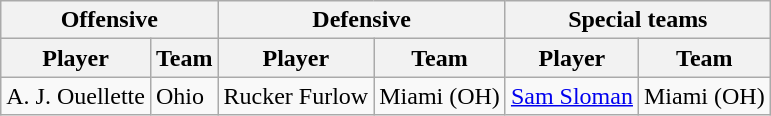<table class="wikitable" style="display: inline-table;">
<tr>
<th colspan="2">Offensive</th>
<th colspan="2">Defensive</th>
<th colspan="2">Special teams</th>
</tr>
<tr>
<th>Player</th>
<th>Team</th>
<th>Player</th>
<th>Team</th>
<th>Player</th>
<th>Team</th>
</tr>
<tr>
<td>A. J. Ouellette</td>
<td>Ohio</td>
<td>Rucker Furlow</td>
<td>Miami (OH)</td>
<td><a href='#'>Sam Sloman</a></td>
<td>Miami (OH)</td>
</tr>
</table>
